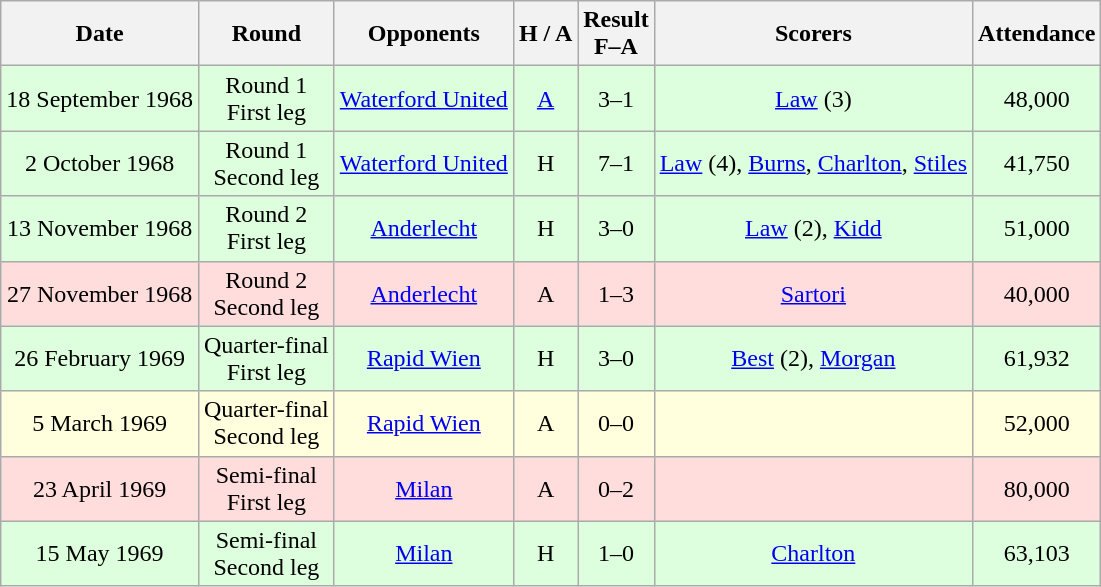<table class="wikitable" style="text-align:center">
<tr>
<th>Date</th>
<th>Round</th>
<th>Opponents</th>
<th>H / A</th>
<th>Result<br>F–A</th>
<th>Scorers</th>
<th>Attendance</th>
</tr>
<tr bgcolor="#ddffdd">
<td>18 September 1968</td>
<td>Round 1<br>First leg</td>
<td><a href='#'>Waterford United</a></td>
<td><a href='#'>A</a></td>
<td>3–1</td>
<td><a href='#'>Law</a> (3)</td>
<td>48,000</td>
</tr>
<tr bgcolor="#ddffdd">
<td>2 October 1968</td>
<td>Round 1<br>Second leg</td>
<td><a href='#'>Waterford United</a></td>
<td>H</td>
<td>7–1</td>
<td><a href='#'>Law</a> (4), <a href='#'>Burns</a>, <a href='#'>Charlton</a>, <a href='#'>Stiles</a></td>
<td>41,750</td>
</tr>
<tr bgcolor="#ddffdd">
<td>13 November 1968</td>
<td>Round 2<br>First leg</td>
<td><a href='#'>Anderlecht</a></td>
<td>H</td>
<td>3–0</td>
<td><a href='#'>Law</a> (2), <a href='#'>Kidd</a></td>
<td>51,000</td>
</tr>
<tr bgcolor="#ffdddd">
<td>27 November 1968</td>
<td>Round 2<br>Second leg</td>
<td><a href='#'>Anderlecht</a></td>
<td>A</td>
<td>1–3</td>
<td><a href='#'>Sartori</a></td>
<td>40,000</td>
</tr>
<tr bgcolor="#ddffdd">
<td>26 February 1969</td>
<td>Quarter-final<br>First leg</td>
<td><a href='#'>Rapid Wien</a></td>
<td>H</td>
<td>3–0</td>
<td><a href='#'>Best</a> (2), <a href='#'>Morgan</a></td>
<td>61,932</td>
</tr>
<tr bgcolor="#ffffdd">
<td>5 March 1969</td>
<td>Quarter-final<br>Second leg</td>
<td><a href='#'>Rapid Wien</a></td>
<td>A</td>
<td>0–0</td>
<td></td>
<td>52,000</td>
</tr>
<tr bgcolor="#ffdddd">
<td>23 April 1969</td>
<td>Semi-final<br>First leg</td>
<td><a href='#'>Milan</a></td>
<td>A</td>
<td>0–2</td>
<td></td>
<td>80,000</td>
</tr>
<tr bgcolor="#ddffdd">
<td>15 May 1969</td>
<td>Semi-final<br>Second leg</td>
<td><a href='#'>Milan</a></td>
<td>H</td>
<td>1–0</td>
<td><a href='#'>Charlton</a></td>
<td>63,103</td>
</tr>
</table>
